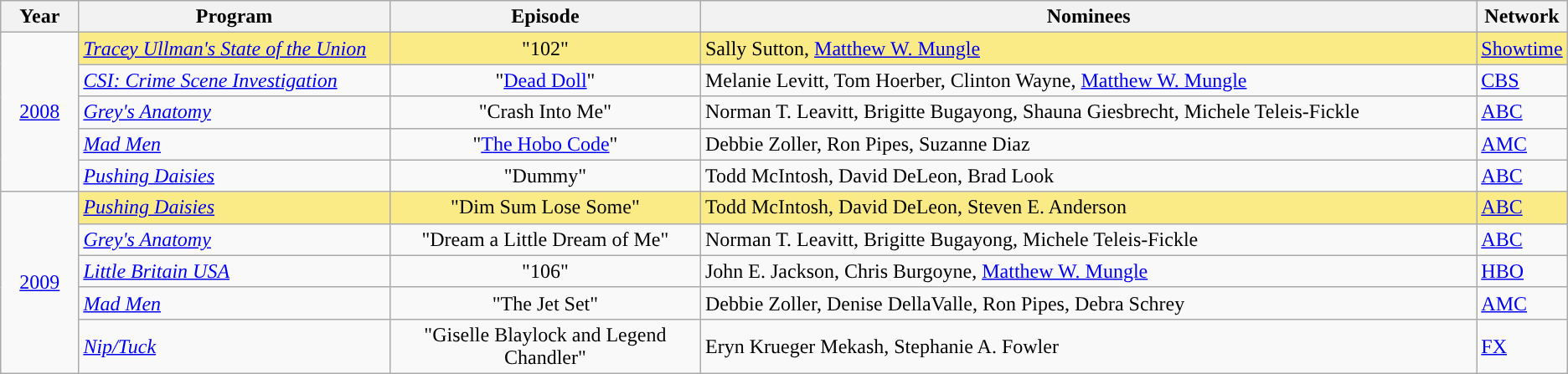<table class="wikitable">
<tr>
<th width="5%">Year</th>
<th width="20%">Program</th>
<th width="20%">Episode</th>
<th width="50%">Nominees</th>
<th width="5%">Network</th>
</tr>
<tr>
<td rowspan="5" style="text-align:center;"><a href='#'>2008</a><br></td>
<td style="background:#FAEB86;"><em><a href='#'>Tracey Ullman's State of the Union</a></em></td>
<td style="background:#FAEB86;" align=center>"102"</td>
<td style="background:#FAEB86;">Sally Sutton, <a href='#'>Matthew W. Mungle</a></td>
<td style="background:#FAEB86;"><a href='#'>Showtime</a></td>
</tr>
<tr>
<td><em><a href='#'>CSI: Crime Scene Investigation</a></em></td>
<td align=center>"<a href='#'>Dead Doll</a>"</td>
<td>Melanie Levitt, Tom Hoerber, Clinton Wayne, <a href='#'>Matthew W. Mungle</a></td>
<td><a href='#'>CBS</a></td>
</tr>
<tr>
<td><em><a href='#'>Grey's Anatomy</a></em></td>
<td align=center>"Crash Into Me"</td>
<td>Norman T. Leavitt, Brigitte Bugayong, Shauna Giesbrecht, Michele Teleis-Fickle</td>
<td><a href='#'>ABC</a></td>
</tr>
<tr>
<td><em><a href='#'>Mad Men</a></em></td>
<td align=center>"<a href='#'>The Hobo Code</a>"</td>
<td>Debbie Zoller, Ron Pipes, Suzanne Diaz</td>
<td><a href='#'>AMC</a></td>
</tr>
<tr>
<td><em><a href='#'>Pushing Daisies</a></em></td>
<td align=center>"Dummy"</td>
<td>Todd McIntosh, David DeLeon, Brad Look</td>
<td><a href='#'>ABC</a></td>
</tr>
<tr>
<td rowspan="5" style="text-align:center;"><a href='#'>2009</a><br></td>
<td style="background:#FAEB86;"><em><a href='#'>Pushing Daisies</a></em></td>
<td style="background:#FAEB86;" align=center>"Dim Sum Lose Some"</td>
<td style="background:#FAEB86;">Todd McIntosh, David DeLeon, Steven E. Anderson</td>
<td style="background:#FAEB86;"><a href='#'>ABC</a></td>
</tr>
<tr>
<td><em><a href='#'>Grey's Anatomy</a></em></td>
<td align=center>"Dream a Little Dream of Me"</td>
<td>Norman T. Leavitt, Brigitte Bugayong, Michele Teleis-Fickle</td>
<td><a href='#'>ABC</a></td>
</tr>
<tr>
<td><em><a href='#'>Little Britain USA</a></em></td>
<td align=center>"106"</td>
<td>John E. Jackson, Chris Burgoyne, <a href='#'>Matthew W. Mungle</a></td>
<td><a href='#'>HBO</a></td>
</tr>
<tr>
<td><em><a href='#'>Mad Men</a></em></td>
<td align=center>"The Jet Set"</td>
<td>Debbie Zoller, Denise DellaValle, Ron Pipes, Debra Schrey</td>
<td><a href='#'>AMC</a></td>
</tr>
<tr>
<td><em><a href='#'>Nip/Tuck</a></em></td>
<td align=center>"Giselle Blaylock and Legend Chandler"</td>
<td>Eryn Krueger Mekash, Stephanie A. Fowler</td>
<td><a href='#'>FX</a></td>
</tr>
</table>
